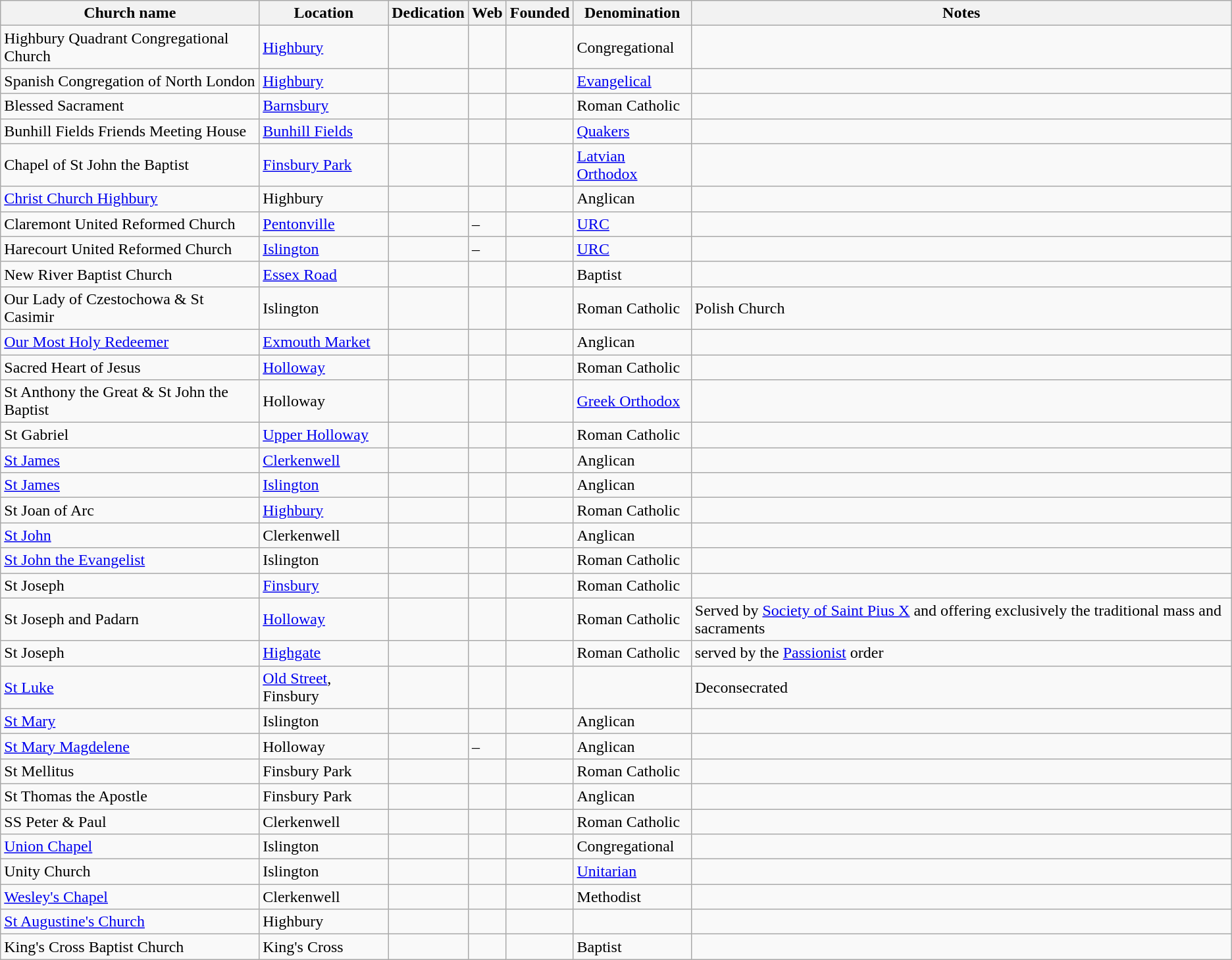<table class="wikitable sortable">
<tr>
<th>Church name</th>
<th>Location</th>
<th>Dedication</th>
<th>Web</th>
<th>Founded</th>
<th>Denomination</th>
<th>Notes</th>
</tr>
<tr>
<td>Highbury Quadrant Congregational Church</td>
<td><a href='#'>Highbury</a></td>
<td></td>
<td></td>
<td></td>
<td>Congregational</td>
<td></td>
</tr>
<tr>
<td>Spanish Congregation of North London</td>
<td><a href='#'>Highbury</a></td>
<td></td>
<td></td>
<td></td>
<td><a href='#'>Evangelical</a></td>
<td></td>
</tr>
<tr>
<td>Blessed Sacrament</td>
<td><a href='#'>Barnsbury</a></td>
<td></td>
<td> </td>
<td></td>
<td>Roman Catholic</td>
<td></td>
</tr>
<tr>
<td>Bunhill Fields Friends Meeting House</td>
<td><a href='#'>Bunhill Fields</a></td>
<td></td>
<td></td>
<td></td>
<td><a href='#'>Quakers</a></td>
<td></td>
</tr>
<tr>
<td>Chapel of St John the Baptist</td>
<td><a href='#'>Finsbury Park</a></td>
<td></td>
<td></td>
<td></td>
<td><a href='#'>Latvian Orthodox</a></td>
<td></td>
</tr>
<tr>
<td><a href='#'>Christ Church Highbury</a></td>
<td>Highbury</td>
<td></td>
<td></td>
<td></td>
<td>Anglican</td>
<td></td>
</tr>
<tr>
<td>Claremont United Reformed Church</td>
<td><a href='#'>Pentonville</a></td>
<td></td>
<td>–</td>
<td></td>
<td><a href='#'>URC</a></td>
<td></td>
</tr>
<tr>
<td>Harecourt United Reformed Church</td>
<td><a href='#'>Islington</a></td>
<td></td>
<td>–</td>
<td></td>
<td><a href='#'>URC</a></td>
<td></td>
</tr>
<tr>
<td>New River Baptist Church</td>
<td><a href='#'>Essex Road</a></td>
<td></td>
<td></td>
<td></td>
<td>Baptist</td>
<td></td>
</tr>
<tr>
<td>Our Lady of Czestochowa & St Casimir</td>
<td>Islington</td>
<td></td>
<td></td>
<td></td>
<td>Roman Catholic</td>
<td>Polish Church</td>
</tr>
<tr>
<td><a href='#'>Our Most Holy Redeemer</a></td>
<td><a href='#'>Exmouth Market</a></td>
<td></td>
<td></td>
<td></td>
<td>Anglican</td>
<td></td>
</tr>
<tr>
<td>Sacred Heart of Jesus</td>
<td><a href='#'>Holloway</a></td>
<td></td>
<td> </td>
<td></td>
<td>Roman Catholic</td>
<td></td>
</tr>
<tr>
<td>St Anthony the Great & St John the Baptist</td>
<td>Holloway</td>
<td></td>
<td></td>
<td></td>
<td><a href='#'>Greek Orthodox</a></td>
<td></td>
</tr>
<tr>
<td>St Gabriel</td>
<td><a href='#'>Upper Holloway</a></td>
<td></td>
<td> </td>
<td></td>
<td>Roman Catholic</td>
<td></td>
</tr>
<tr>
<td><a href='#'>St James</a></td>
<td><a href='#'>Clerkenwell</a></td>
<td></td>
<td></td>
<td></td>
<td>Anglican</td>
<td></td>
</tr>
<tr>
<td><a href='#'>St James</a></td>
<td><a href='#'>Islington</a></td>
<td></td>
<td></td>
<td></td>
<td>Anglican</td>
<td></td>
</tr>
<tr>
<td>St Joan of Arc</td>
<td><a href='#'>Highbury</a></td>
<td></td>
<td></td>
<td></td>
<td>Roman Catholic</td>
<td></td>
</tr>
<tr>
<td><a href='#'>St John</a></td>
<td>Clerkenwell</td>
<td></td>
<td></td>
<td></td>
<td>Anglican</td>
<td></td>
</tr>
<tr>
<td><a href='#'>St John the Evangelist</a></td>
<td>Islington</td>
<td></td>
<td></td>
<td></td>
<td>Roman Catholic</td>
<td></td>
</tr>
<tr>
<td>St Joseph</td>
<td><a href='#'>Finsbury</a></td>
<td></td>
<td></td>
<td></td>
<td>Roman Catholic</td>
<td></td>
</tr>
<tr>
<td>St Joseph and Padarn</td>
<td><a href='#'>Holloway</a></td>
<td></td>
<td></td>
<td></td>
<td>Roman Catholic</td>
<td>Served by <a href='#'>Society of Saint Pius X</a> and offering exclusively the traditional mass and sacraments</td>
</tr>
<tr>
<td>St Joseph</td>
<td><a href='#'>Highgate</a></td>
<td></td>
<td></td>
<td></td>
<td>Roman Catholic</td>
<td>served by the <a href='#'>Passionist</a> order</td>
</tr>
<tr>
<td><a href='#'>St Luke</a></td>
<td><a href='#'>Old Street</a>, Finsbury</td>
<td></td>
<td></td>
<td></td>
<td></td>
<td>Deconsecrated</td>
</tr>
<tr>
<td><a href='#'>St Mary</a></td>
<td>Islington</td>
<td></td>
<td></td>
<td></td>
<td>Anglican</td>
<td></td>
</tr>
<tr>
<td><a href='#'>St Mary Magdelene</a></td>
<td>Holloway</td>
<td></td>
<td>–</td>
<td></td>
<td>Anglican</td>
<td></td>
</tr>
<tr>
<td>St Mellitus</td>
<td>Finsbury Park</td>
<td></td>
<td></td>
<td></td>
<td>Roman Catholic</td>
<td></td>
</tr>
<tr>
<td>St Thomas the Apostle</td>
<td>Finsbury Park</td>
<td></td>
<td></td>
<td></td>
<td>Anglican</td>
<td></td>
</tr>
<tr>
<td>SS Peter & Paul</td>
<td>Clerkenwell</td>
<td></td>
<td> </td>
<td></td>
<td>Roman Catholic</td>
<td></td>
</tr>
<tr>
<td><a href='#'>Union Chapel</a></td>
<td>Islington</td>
<td></td>
<td></td>
<td></td>
<td>Congregational</td>
<td></td>
</tr>
<tr>
<td>Unity Church</td>
<td>Islington</td>
<td></td>
<td></td>
<td></td>
<td><a href='#'>Unitarian</a></td>
<td></td>
</tr>
<tr>
<td><a href='#'>Wesley's Chapel</a></td>
<td>Clerkenwell</td>
<td></td>
<td></td>
<td></td>
<td>Methodist</td>
<td></td>
</tr>
<tr>
<td><a href='#'>St Augustine's Church</a></td>
<td>Highbury</td>
<td></td>
<td></td>
<td></td>
<td></td>
<td></td>
</tr>
<tr>
<td>King's Cross Baptist Church</td>
<td>King's Cross</td>
<td></td>
<td></td>
<td></td>
<td>Baptist</td>
<td></td>
</tr>
</table>
